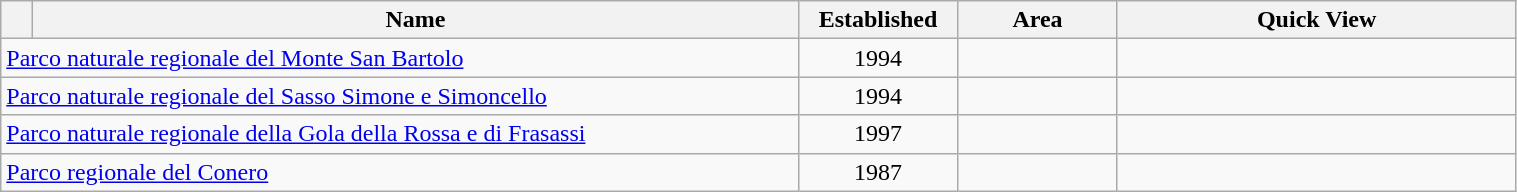<table class="wikitable sortable" border="1" width="80%">
<tr>
<th style="width:2%" class="unsortable"></th>
<th style="width:48%">Name</th>
<th style="width:10%">Established</th>
<th style="width:10%">Area</th>
<th style="width:25%" class="unsortable">Quick View</th>
</tr>
<tr>
<td colspan="2"><a href='#'>Parco naturale regionale del Monte San Bartolo</a></td>
<td align="center">1994</td>
<td align="center"></td>
<td></td>
</tr>
<tr>
<td colspan="2"><a href='#'>Parco naturale regionale del Sasso Simone e Simoncello</a></td>
<td align="center">1994</td>
<td align="center"></td>
<td></td>
</tr>
<tr>
<td colspan="2"><a href='#'>Parco naturale regionale della Gola della Rossa e di Frasassi</a></td>
<td align="center">1997</td>
<td align="center"></td>
<td></td>
</tr>
<tr>
<td colspan="2"><a href='#'>Parco regionale del Conero</a></td>
<td align="center">1987</td>
<td align="center"></td>
<td></td>
</tr>
</table>
